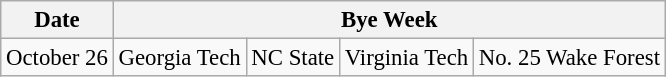<table class="wikitable" style="font-size:95%;">
<tr>
<th>Date</th>
<th colspan="4">Bye Week</th>
</tr>
<tr>
<td>October 26</td>
<td>Georgia Tech</td>
<td>NC State</td>
<td>Virginia Tech</td>
<td>No. 25 Wake Forest</td>
</tr>
</table>
